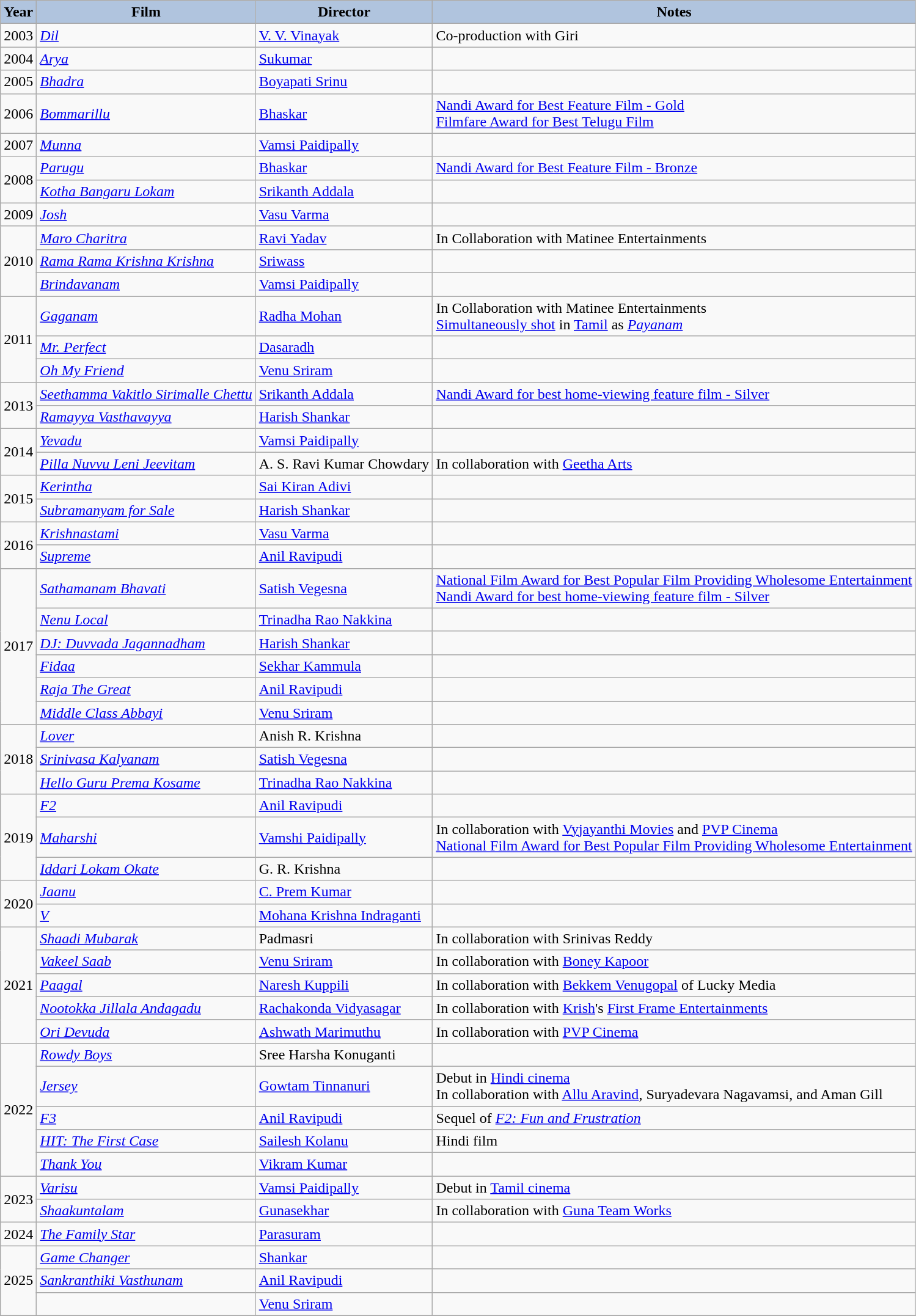<table class="wikitable sortable">
<tr style="text-align:center;">
<th style="text-align:center; background:#b0c4de;">Year</th>
<th style="text-align:center; background:#b0c4de;">Film</th>
<th style="text-align:center; background:#b0c4de;">Director</th>
<th style="text-align:center; background:#b0c4de;">Notes</th>
</tr>
<tr>
<td>2003</td>
<td><em><a href='#'>Dil</a></em></td>
<td><a href='#'>V. V. Vinayak</a></td>
<td>Co-production with Giri</td>
</tr>
<tr>
<td>2004</td>
<td><em><a href='#'>Arya</a></em></td>
<td><a href='#'>Sukumar</a></td>
<td></td>
</tr>
<tr>
<td>2005</td>
<td><em><a href='#'>Bhadra</a></em></td>
<td><a href='#'>Boyapati Srinu</a></td>
<td></td>
</tr>
<tr>
<td>2006</td>
<td><em><a href='#'>Bommarillu</a></em></td>
<td><a href='#'>Bhaskar</a></td>
<td><a href='#'>Nandi Award for Best Feature Film - Gold</a> <br><a href='#'>Filmfare Award for Best Telugu Film</a></td>
</tr>
<tr>
<td>2007</td>
<td><em><a href='#'>Munna</a></em></td>
<td><a href='#'>Vamsi Paidipally</a></td>
<td></td>
</tr>
<tr>
<td rowspan="2">2008</td>
<td><em><a href='#'>Parugu</a></em></td>
<td><a href='#'>Bhaskar</a></td>
<td><a href='#'>Nandi Award for Best Feature Film - Bronze</a></td>
</tr>
<tr>
<td><em><a href='#'>Kotha Bangaru Lokam</a></em></td>
<td><a href='#'>Srikanth Addala</a></td>
<td></td>
</tr>
<tr>
<td>2009</td>
<td><em><a href='#'>Josh</a></em></td>
<td><a href='#'>Vasu Varma</a></td>
<td></td>
</tr>
<tr>
<td rowspan="3">2010</td>
<td><em><a href='#'>Maro Charitra</a></em></td>
<td><a href='#'>Ravi Yadav</a></td>
<td>In Collaboration with Matinee Entertainments</td>
</tr>
<tr>
<td><em><a href='#'>Rama Rama Krishna Krishna</a></em></td>
<td><a href='#'>Sriwass</a></td>
<td></td>
</tr>
<tr>
<td><em><a href='#'>Brindavanam</a></em></td>
<td><a href='#'>Vamsi Paidipally</a></td>
<td></td>
</tr>
<tr>
<td rowspan="3">2011</td>
<td><em><a href='#'>Gaganam</a></em></td>
<td><a href='#'>Radha Mohan</a></td>
<td>In Collaboration with Matinee Entertainments<br><a href='#'>Simultaneously shot</a> in <a href='#'>Tamil</a> as <em><a href='#'>Payanam</a></em></td>
</tr>
<tr>
<td><em><a href='#'>Mr. Perfect</a></em></td>
<td><a href='#'>Dasaradh</a></td>
<td></td>
</tr>
<tr>
<td><em><a href='#'>Oh My Friend</a></em></td>
<td><a href='#'>Venu Sriram</a></td>
<td></td>
</tr>
<tr>
<td rowspan="2">2013</td>
<td><em><a href='#'>Seethamma Vakitlo Sirimalle Chettu</a></em></td>
<td><a href='#'>Srikanth Addala</a></td>
<td><a href='#'>Nandi Award for best home-viewing feature film - Silver</a></td>
</tr>
<tr>
<td><em><a href='#'>Ramayya Vasthavayya</a></em></td>
<td><a href='#'>Harish Shankar</a></td>
<td></td>
</tr>
<tr>
<td rowspan="2">2014</td>
<td><em><a href='#'>Yevadu</a></em></td>
<td><a href='#'>Vamsi Paidipally</a></td>
<td></td>
</tr>
<tr>
<td><em><a href='#'>Pilla Nuvvu Leni Jeevitam</a></em></td>
<td>A. S. Ravi Kumar Chowdary</td>
<td>In collaboration with <a href='#'>Geetha Arts</a></td>
</tr>
<tr>
<td rowspan="2">2015</td>
<td><em><a href='#'>Kerintha</a></em></td>
<td><a href='#'>Sai Kiran Adivi</a></td>
<td></td>
</tr>
<tr>
<td><em><a href='#'>Subramanyam for Sale</a></em></td>
<td><a href='#'>Harish Shankar</a></td>
<td></td>
</tr>
<tr>
<td rowspan="2">2016</td>
<td><em><a href='#'>Krishnastami</a></em></td>
<td><a href='#'>Vasu Varma</a></td>
<td></td>
</tr>
<tr>
<td><em><a href='#'>Supreme</a></em></td>
<td><a href='#'>Anil Ravipudi</a></td>
<td></td>
</tr>
<tr>
<td rowspan="6">2017</td>
<td><em><a href='#'>Sathamanam Bhavati</a></em></td>
<td><a href='#'>Satish Vegesna</a></td>
<td><a href='#'>National Film Award for Best Popular Film Providing Wholesome Entertainment</a><br><a href='#'>Nandi Award for best home-viewing feature film - Silver</a></td>
</tr>
<tr>
<td><em><a href='#'>Nenu Local</a></em></td>
<td><a href='#'>Trinadha Rao Nakkina</a></td>
<td></td>
</tr>
<tr>
<td><em><a href='#'>DJ: Duvvada Jagannadham</a></em></td>
<td><a href='#'>Harish Shankar</a></td>
<td></td>
</tr>
<tr>
<td><em><a href='#'>Fidaa</a></em></td>
<td><a href='#'>Sekhar Kammula</a></td>
<td></td>
</tr>
<tr>
<td><em><a href='#'>Raja The Great</a></em></td>
<td><a href='#'>Anil Ravipudi</a></td>
<td></td>
</tr>
<tr>
<td><em><a href='#'>Middle Class Abbayi</a></em></td>
<td><a href='#'>Venu Sriram</a></td>
<td></td>
</tr>
<tr>
<td rowspan="3">2018</td>
<td><em><a href='#'>Lover</a></em></td>
<td>Anish R. Krishna</td>
<td></td>
</tr>
<tr>
<td><em><a href='#'>Srinivasa Kalyanam</a></em></td>
<td><a href='#'>Satish Vegesna</a></td>
<td></td>
</tr>
<tr>
<td><em><a href='#'>Hello Guru Prema Kosame</a></em></td>
<td><a href='#'>Trinadha Rao Nakkina</a></td>
<td></td>
</tr>
<tr>
<td rowspan="3">2019</td>
<td><em><a href='#'>F2</a></em></td>
<td><a href='#'>Anil Ravipudi</a></td>
<td></td>
</tr>
<tr>
<td><em><a href='#'>Maharshi</a></em></td>
<td><a href='#'>Vamshi Paidipally</a></td>
<td>In collaboration with <a href='#'>Vyjayanthi Movies</a> and <a href='#'>PVP Cinema</a><br><a href='#'>National Film Award for Best Popular Film Providing Wholesome Entertainment</a></td>
</tr>
<tr>
<td><em><a href='#'>Iddari Lokam Okate</a></em></td>
<td>G. R. Krishna</td>
<td></td>
</tr>
<tr>
<td rowspan="2">2020</td>
<td><em><a href='#'>Jaanu</a></em></td>
<td><a href='#'>C. Prem Kumar</a></td>
<td></td>
</tr>
<tr>
<td><em><a href='#'>V</a></em></td>
<td><a href='#'>Mohana Krishna Indraganti</a></td>
<td></td>
</tr>
<tr>
<td rowspan="5">2021</td>
<td><em><a href='#'>Shaadi Mubarak</a></em></td>
<td>Padmasri</td>
<td>In collaboration with Srinivas Reddy</td>
</tr>
<tr>
<td><em><a href='#'>Vakeel Saab</a></em></td>
<td><a href='#'>Venu Sriram</a></td>
<td>In collaboration with <a href='#'>Boney Kapoor</a></td>
</tr>
<tr>
<td><em><a href='#'>Paagal</a></em></td>
<td><a href='#'>Naresh Kuppili</a></td>
<td>In collaboration with <a href='#'>Bekkem Venugopal</a> of Lucky Media</td>
</tr>
<tr>
<td><em><a href='#'>Nootokka Jillala Andagadu</a></em></td>
<td><a href='#'>Rachakonda Vidyasagar</a></td>
<td>In collaboration with <a href='#'>Krish</a>'s <a href='#'>First Frame Entertainments</a></td>
</tr>
<tr>
<td><em><a href='#'>Ori Devuda</a></em></td>
<td><a href='#'>Ashwath Marimuthu</a></td>
<td>In collaboration with <a href='#'>PVP Cinema</a></td>
</tr>
<tr>
<td rowspan="5">2022</td>
<td><em><a href='#'>Rowdy Boys</a></em></td>
<td>Sree Harsha Konuganti</td>
<td></td>
</tr>
<tr>
<td><em><a href='#'>Jersey</a></em></td>
<td><a href='#'>Gowtam Tinnanuri</a></td>
<td>Debut in <a href='#'>Hindi cinema</a><br>In collaboration with <a href='#'>Allu Aravind</a>, Suryadevara Nagavamsi, and Aman Gill</td>
</tr>
<tr>
<td><em><a href='#'>F3</a></em></td>
<td><a href='#'>Anil Ravipudi</a></td>
<td>Sequel of <em><a href='#'>F2: Fun and Frustration</a></em></td>
</tr>
<tr>
<td><em><a href='#'>HIT: The First Case</a></em></td>
<td><a href='#'>Sailesh Kolanu</a></td>
<td>Hindi film</td>
</tr>
<tr>
<td><em><a href='#'>Thank You</a></em></td>
<td><a href='#'>Vikram Kumar</a></td>
<td></td>
</tr>
<tr>
<td rowspan="2">2023</td>
<td><em><a href='#'>Varisu</a></em></td>
<td><a href='#'>Vamsi Paidipally</a></td>
<td>Debut in <a href='#'>Tamil cinema</a></td>
</tr>
<tr>
<td><em><a href='#'>Shaakuntalam</a></em></td>
<td><a href='#'>Gunasekhar</a></td>
<td>In collaboration with <a href='#'>Guna Team Works</a></td>
</tr>
<tr>
<td>2024</td>
<td><em><a href='#'>The Family Star</a></em></td>
<td><a href='#'>Parasuram</a></td>
<td></td>
</tr>
<tr>
<td rowspan="3">2025</td>
<td><em><a href='#'>Game Changer</a></em></td>
<td><a href='#'>Shankar</a></td>
<td></td>
</tr>
<tr>
<td><em><a href='#'>Sankranthiki Vasthunam</a></em></td>
<td><a href='#'>Anil Ravipudi</a></td>
<td></td>
</tr>
<tr>
<td></td>
<td><a href='#'>Venu Sriram</a></td>
<td></td>
</tr>
<tr>
</tr>
</table>
